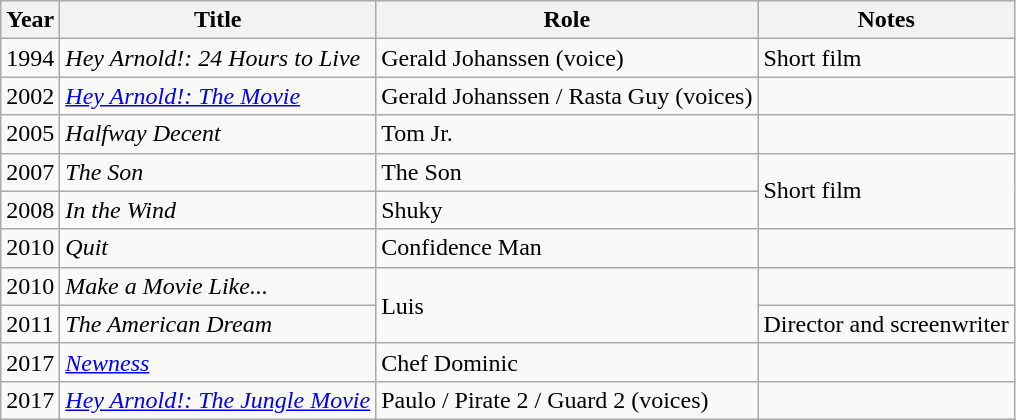<table class="wikitable">
<tr>
<th>Year</th>
<th>Title</th>
<th>Role</th>
<th class="unsortable">Notes</th>
</tr>
<tr>
<td>1994</td>
<td><em>Hey Arnold!: 24 Hours to Live</em></td>
<td>Gerald Johanssen (voice)</td>
<td>Short film</td>
</tr>
<tr>
<td>2002</td>
<td><em><a href='#'>Hey Arnold!: The Movie</a></em></td>
<td>Gerald Johanssen / Rasta Guy (voices)</td>
<td></td>
</tr>
<tr>
<td>2005</td>
<td><em>Halfway Decent</em></td>
<td>Tom Jr.</td>
<td></td>
</tr>
<tr>
<td>2007</td>
<td><em>The Son</em></td>
<td>The Son</td>
<td rowspan="2">Short film</td>
</tr>
<tr>
<td>2008</td>
<td><em>In the Wind</em></td>
<td>Shuky</td>
</tr>
<tr>
<td>2010</td>
<td><em>Quit</em></td>
<td>Confidence Man</td>
<td></td>
</tr>
<tr>
<td>2010</td>
<td><em>Make a Movie Like...</em></td>
<td rowspan="2">Luis</td>
<td></td>
</tr>
<tr>
<td>2011</td>
<td><em>The American Dream</em></td>
<td>Director and screenwriter</td>
</tr>
<tr>
<td>2017</td>
<td><em><a href='#'>Newness</a></em></td>
<td>Chef Dominic</td>
<td></td>
</tr>
<tr>
<td>2017</td>
<td><em><a href='#'>Hey Arnold!: The Jungle Movie</a></em></td>
<td>Paulo / Pirate 2 / Guard 2 (voices)</td>
<td></td>
</tr>
</table>
